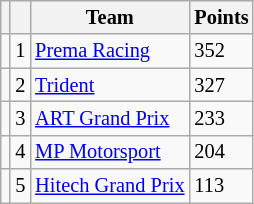<table class="wikitable" style="font-size: 85%;">
<tr>
<th></th>
<th></th>
<th>Team</th>
<th>Points</th>
</tr>
<tr>
<td align="left"></td>
<td align="center">1</td>
<td> <a href='#'>Prema Racing</a></td>
<td>352</td>
</tr>
<tr>
<td align="left"></td>
<td align="center">2</td>
<td> <a href='#'>Trident</a></td>
<td>327</td>
</tr>
<tr>
<td align="left"></td>
<td align="center">3</td>
<td> <a href='#'>ART Grand Prix</a></td>
<td>233</td>
</tr>
<tr>
<td align="left"></td>
<td align="center">4</td>
<td> <a href='#'>MP Motorsport</a></td>
<td>204</td>
</tr>
<tr>
<td align="left"></td>
<td align="center">5</td>
<td> <a href='#'>Hitech Grand Prix</a></td>
<td>113</td>
</tr>
</table>
